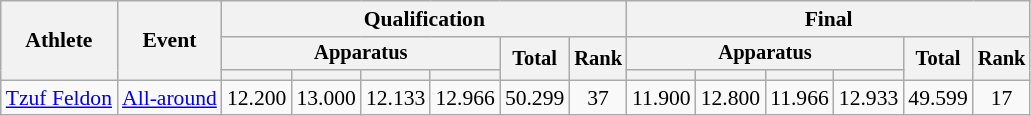<table class="wikitable" style="font-size:90%">
<tr>
<th rowspan=3>Athlete</th>
<th rowspan=3>Event</th>
<th colspan=6>Qualification</th>
<th colspan=6>Final</th>
</tr>
<tr style="font-size:95%">
<th colspan=4>Apparatus</th>
<th rowspan=2>Total</th>
<th rowspan=2>Rank</th>
<th colspan=4>Apparatus</th>
<th rowspan=2>Total</th>
<th rowspan=2>Rank</th>
</tr>
<tr style="font-size:95%">
<th></th>
<th></th>
<th></th>
<th></th>
<th></th>
<th></th>
<th></th>
<th></th>
</tr>
<tr align=center>
<td align=left><a href='#'>Tzuf Feldon</a></td>
<td align=left><a href='#'>All-around</a></td>
<td>12.200</td>
<td>13.000</td>
<td>12.133</td>
<td>12.966</td>
<td>50.299</td>
<td>37</td>
<td>11.900</td>
<td>12.800</td>
<td>11.966</td>
<td>12.933</td>
<td>49.599</td>
<td>17</td>
</tr>
</table>
